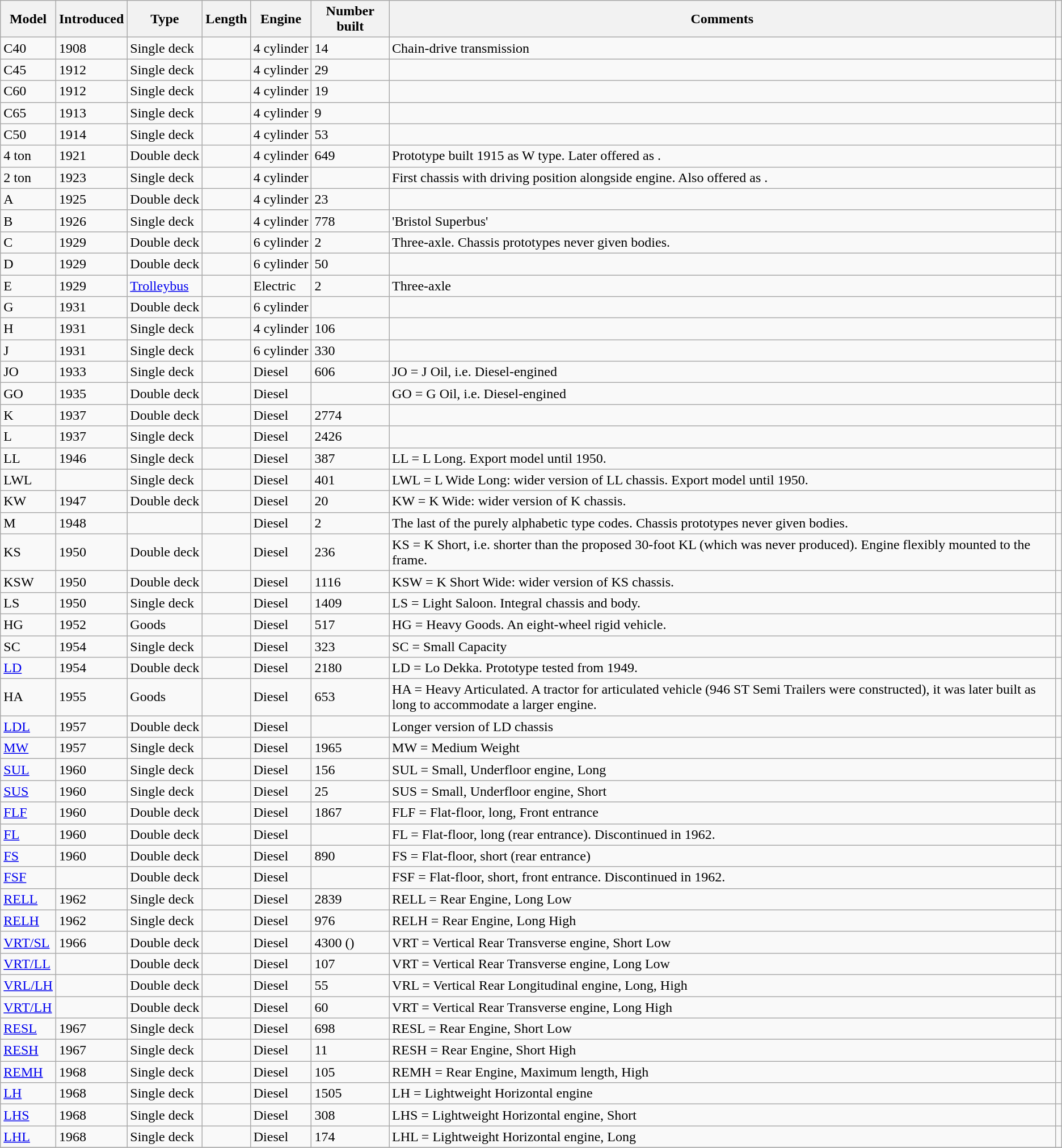<table class="wikitable sortable">
<tr>
<th scope="col">Model</th>
<th scope="col">Introduced</th>
<th scope="col">Type</th>
<th scope="col">Length</th>
<th scope="col">Engine</th>
<th scope="col">Number built</th>
<th scope="col" class="unsortable">Comments</th>
<th scope="col" class="unsortable"></th>
</tr>
<tr>
<td>C40</td>
<td>1908</td>
<td>Single deck</td>
<td></td>
<td>4 cylinder</td>
<td>14</td>
<td>Chain-drive transmission</td>
<td></td>
</tr>
<tr>
<td>C45</td>
<td>1912</td>
<td>Single deck</td>
<td></td>
<td>4 cylinder</td>
<td>29</td>
<td></td>
<td></td>
</tr>
<tr>
<td>C60</td>
<td>1912</td>
<td>Single deck</td>
<td></td>
<td>4 cylinder</td>
<td>19</td>
<td></td>
<td></td>
</tr>
<tr>
<td>C65</td>
<td>1913</td>
<td>Single deck</td>
<td></td>
<td>4 cylinder</td>
<td>9</td>
<td></td>
<td></td>
</tr>
<tr>
<td>C50</td>
<td>1914</td>
<td>Single deck</td>
<td></td>
<td>4 cylinder</td>
<td>53</td>
<td></td>
<td></td>
</tr>
<tr>
<td>4 ton</td>
<td>1921</td>
<td>Double deck</td>
<td></td>
<td>4 cylinder</td>
<td>649</td>
<td>Prototype built 1915 as W type. Later offered as .</td>
<td></td>
</tr>
<tr>
<td>2 ton</td>
<td>1923</td>
<td>Single deck</td>
<td></td>
<td>4 cylinder</td>
<td></td>
<td>First chassis with driving position alongside engine. Also offered as .</td>
<td></td>
</tr>
<tr>
<td>A</td>
<td>1925</td>
<td>Double deck</td>
<td></td>
<td>4 cylinder</td>
<td>23</td>
<td></td>
<td></td>
</tr>
<tr>
<td>B</td>
<td>1926</td>
<td>Single deck</td>
<td></td>
<td>4 cylinder</td>
<td>778</td>
<td>'Bristol Superbus'</td>
<td></td>
</tr>
<tr>
<td>C</td>
<td>1929</td>
<td>Double deck</td>
<td></td>
<td>6 cylinder</td>
<td>2</td>
<td>Three-axle. Chassis prototypes never given bodies.</td>
<td></td>
</tr>
<tr>
<td>D</td>
<td>1929</td>
<td>Double deck</td>
<td></td>
<td>6 cylinder</td>
<td>50</td>
<td></td>
<td></td>
</tr>
<tr>
<td>E</td>
<td>1929</td>
<td><a href='#'>Trolleybus</a></td>
<td></td>
<td>Electric</td>
<td>2</td>
<td>Three-axle</td>
<td></td>
</tr>
<tr>
<td>G</td>
<td>1931</td>
<td>Double deck</td>
<td></td>
<td>6 cylinder</td>
<td></td>
<td></td>
<td></td>
</tr>
<tr>
<td>H</td>
<td>1931</td>
<td>Single deck</td>
<td></td>
<td>4 cylinder</td>
<td>106</td>
<td></td>
<td></td>
</tr>
<tr>
<td>J</td>
<td>1931</td>
<td>Single deck</td>
<td></td>
<td>6 cylinder</td>
<td>330</td>
<td></td>
<td></td>
</tr>
<tr>
<td>JO</td>
<td>1933</td>
<td>Single deck</td>
<td></td>
<td>Diesel</td>
<td>606</td>
<td>JO = J Oil, i.e. Diesel-engined</td>
<td></td>
</tr>
<tr>
<td>GO</td>
<td>1935</td>
<td>Double deck</td>
<td></td>
<td>Diesel</td>
<td></td>
<td>GO = G Oil, i.e. Diesel-engined</td>
<td></td>
</tr>
<tr>
<td>K</td>
<td>1937</td>
<td>Double deck</td>
<td></td>
<td>Diesel</td>
<td>2774</td>
<td></td>
<td></td>
</tr>
<tr>
<td>L</td>
<td>1937</td>
<td>Single deck</td>
<td></td>
<td>Diesel</td>
<td>2426</td>
<td></td>
<td></td>
</tr>
<tr>
<td>LL</td>
<td>1946</td>
<td>Single deck</td>
<td></td>
<td>Diesel</td>
<td>387</td>
<td>LL = L Long. Export model until 1950.</td>
<td></td>
</tr>
<tr>
<td>LWL</td>
<td></td>
<td>Single deck</td>
<td></td>
<td>Diesel</td>
<td>401</td>
<td>LWL = L Wide Long: wider version of LL chassis. Export model until 1950.</td>
<td></td>
</tr>
<tr>
<td>KW</td>
<td>1947</td>
<td>Double deck</td>
<td></td>
<td>Diesel</td>
<td>20</td>
<td>KW = K Wide: wider version of K chassis.</td>
<td></td>
</tr>
<tr>
<td>M</td>
<td>1948</td>
<td></td>
<td></td>
<td>Diesel</td>
<td>2</td>
<td>The last of the purely alphabetic type codes. Chassis prototypes never given bodies.</td>
<td></td>
</tr>
<tr>
<td>KS</td>
<td>1950</td>
<td>Double deck</td>
<td></td>
<td>Diesel</td>
<td>236</td>
<td>KS = K Short, i.e. shorter than the proposed 30-foot KL (which was never produced). Engine flexibly mounted to the frame.</td>
<td></td>
</tr>
<tr>
<td>KSW</td>
<td>1950</td>
<td>Double deck</td>
<td></td>
<td>Diesel</td>
<td>1116</td>
<td>KSW = K Short Wide: wider version of KS chassis.</td>
<td></td>
</tr>
<tr>
<td>LS</td>
<td>1950</td>
<td>Single deck</td>
<td></td>
<td>Diesel</td>
<td>1409</td>
<td>LS = Light Saloon. Integral chassis and body.</td>
<td></td>
</tr>
<tr>
<td>HG</td>
<td>1952</td>
<td>Goods</td>
<td></td>
<td>Diesel</td>
<td>517</td>
<td>HG = Heavy Goods. An eight-wheel rigid vehicle.</td>
<td></td>
</tr>
<tr>
<td>SC</td>
<td>1954</td>
<td>Single deck</td>
<td></td>
<td>Diesel</td>
<td>323</td>
<td>SC = Small Capacity</td>
<td></td>
</tr>
<tr>
<td><a href='#'>LD</a></td>
<td>1954</td>
<td>Double deck</td>
<td></td>
<td>Diesel</td>
<td>2180</td>
<td>LD = Lo Dekka. Prototype tested from 1949.</td>
<td></td>
</tr>
<tr>
<td>HA</td>
<td>1955</td>
<td>Goods</td>
<td></td>
<td>Diesel</td>
<td>653</td>
<td>HA = Heavy Articulated. A tractor for articulated vehicle (946 ST Semi Trailers were constructed), it was later built as  long to accommodate a larger engine.</td>
<td></td>
</tr>
<tr>
<td><a href='#'>LDL</a></td>
<td>1957</td>
<td>Double deck</td>
<td></td>
<td>Diesel</td>
<td></td>
<td>Longer version of LD chassis</td>
<td></td>
</tr>
<tr>
<td><a href='#'>MW</a></td>
<td>1957</td>
<td>Single deck</td>
<td></td>
<td>Diesel</td>
<td>1965</td>
<td>MW = Medium Weight</td>
<td></td>
</tr>
<tr>
<td><a href='#'>SUL</a></td>
<td>1960</td>
<td>Single deck</td>
<td></td>
<td>Diesel</td>
<td>156</td>
<td>SUL = Small, Underfloor engine, Long</td>
<td></td>
</tr>
<tr>
<td><a href='#'>SUS</a></td>
<td>1960</td>
<td>Single deck</td>
<td></td>
<td>Diesel</td>
<td>25</td>
<td>SUS = Small, Underfloor engine, Short</td>
<td></td>
</tr>
<tr>
<td><a href='#'>FLF</a></td>
<td>1960</td>
<td>Double deck</td>
<td></td>
<td>Diesel</td>
<td>1867</td>
<td>FLF = Flat-floor, long, Front entrance</td>
<td></td>
</tr>
<tr>
<td><a href='#'>FL</a></td>
<td>1960</td>
<td>Double deck</td>
<td></td>
<td>Diesel</td>
<td></td>
<td>FL = Flat-floor, long (rear entrance). Discontinued in 1962.</td>
<td></td>
</tr>
<tr>
<td><a href='#'>FS</a></td>
<td>1960</td>
<td>Double deck</td>
<td></td>
<td>Diesel</td>
<td>890</td>
<td>FS = Flat-floor, short (rear entrance)</td>
<td></td>
</tr>
<tr>
<td><a href='#'>FSF</a></td>
<td></td>
<td>Double deck</td>
<td></td>
<td>Diesel</td>
<td></td>
<td>FSF = Flat-floor, short, front entrance. Discontinued in 1962.</td>
<td></td>
</tr>
<tr>
<td><a href='#'>RELL</a></td>
<td>1962</td>
<td>Single deck</td>
<td></td>
<td>Diesel</td>
<td>2839</td>
<td>RELL = Rear Engine, Long Low</td>
<td></td>
</tr>
<tr>
<td><a href='#'>RELH</a></td>
<td>1962</td>
<td>Single deck</td>
<td></td>
<td>Diesel</td>
<td>976</td>
<td>RELH = Rear Engine, Long High</td>
<td></td>
</tr>
<tr>
<td><a href='#'>VRT/SL</a></td>
<td>1966</td>
<td>Double deck</td>
<td></td>
<td>Diesel</td>
<td>4300 ()</td>
<td>VRT = Vertical Rear Transverse engine, Short Low</td>
<td></td>
</tr>
<tr>
<td><a href='#'>VRT/LL</a></td>
<td></td>
<td>Double deck</td>
<td></td>
<td>Diesel</td>
<td>107</td>
<td>VRT = Vertical Rear Transverse engine, Long Low</td>
<td></td>
</tr>
<tr>
<td><a href='#'>VRL/LH</a></td>
<td></td>
<td>Double deck</td>
<td></td>
<td>Diesel</td>
<td>55</td>
<td>VRL = Vertical Rear Longitudinal engine, Long, High</td>
<td></td>
</tr>
<tr>
<td><a href='#'>VRT/LH</a></td>
<td></td>
<td>Double deck</td>
<td></td>
<td>Diesel</td>
<td>60</td>
<td>VRT = Vertical Rear Transverse engine, Long High</td>
<td></td>
</tr>
<tr>
<td><a href='#'>RESL</a></td>
<td>1967</td>
<td>Single deck</td>
<td></td>
<td>Diesel</td>
<td>698</td>
<td>RESL = Rear Engine, Short Low</td>
<td></td>
</tr>
<tr>
<td><a href='#'>RESH</a></td>
<td>1967</td>
<td>Single deck</td>
<td></td>
<td>Diesel</td>
<td>11</td>
<td>RESH = Rear Engine, Short High</td>
<td></td>
</tr>
<tr>
<td><a href='#'>REMH</a></td>
<td>1968</td>
<td>Single deck</td>
<td></td>
<td>Diesel</td>
<td>105</td>
<td>REMH = Rear Engine, Maximum length, High</td>
<td></td>
</tr>
<tr>
<td><a href='#'>LH</a></td>
<td>1968</td>
<td>Single deck</td>
<td></td>
<td>Diesel</td>
<td>1505</td>
<td>LH = Lightweight Horizontal engine</td>
<td></td>
</tr>
<tr>
<td><a href='#'>LHS</a></td>
<td>1968</td>
<td>Single deck</td>
<td></td>
<td>Diesel</td>
<td>308</td>
<td>LHS = Lightweight Horizontal engine, Short</td>
<td></td>
</tr>
<tr>
<td><a href='#'>LHL</a></td>
<td>1968</td>
<td>Single deck</td>
<td></td>
<td>Diesel</td>
<td>174</td>
<td>LHL = Lightweight Horizontal engine, Long</td>
<td></td>
</tr>
<tr>
</tr>
</table>
